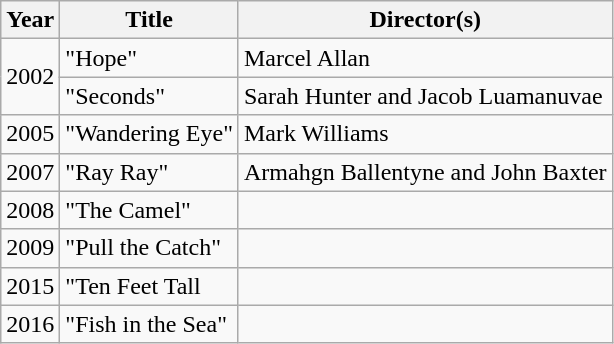<table class="wikitable">
<tr>
<th>Year</th>
<th>Title</th>
<th>Director(s)</th>
</tr>
<tr>
<td rowspan="2">2002</td>
<td>"Hope"</td>
<td>Marcel Allan</td>
</tr>
<tr>
<td>"Seconds"</td>
<td>Sarah Hunter and Jacob Luamanuvae</td>
</tr>
<tr>
<td>2005</td>
<td>"Wandering Eye"</td>
<td>Mark Williams</td>
</tr>
<tr>
<td>2007</td>
<td>"Ray Ray"</td>
<td>Armahgn Ballentyne and John Baxter</td>
</tr>
<tr>
<td>2008</td>
<td>"The Camel"</td>
<td></td>
</tr>
<tr>
<td>2009</td>
<td>"Pull the Catch"</td>
<td></td>
</tr>
<tr>
<td>2015</td>
<td>"Ten Feet Tall</td>
<td></td>
</tr>
<tr>
<td>2016</td>
<td>"Fish in the Sea"</td>
<td></td>
</tr>
</table>
